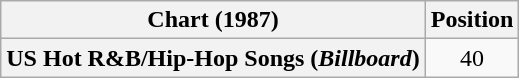<table class="wikitable plainrowheaders" style="text-align:center">
<tr>
<th scope="col">Chart (1987)</th>
<th scope="col">Position</th>
</tr>
<tr>
<th scope="row">US Hot R&B/Hip-Hop Songs (<em>Billboard</em>)</th>
<td>40</td>
</tr>
</table>
